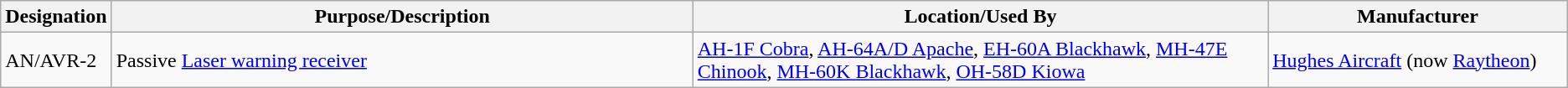<table class="wikitable sortable">
<tr>
<th scope="col">Designation</th>
<th scope="col" style="width: 500px;">Purpose/Description</th>
<th scope="col" style="width: 500px;">Location/Used By</th>
<th scope="col" style="width: 250px;">Manufacturer</th>
</tr>
<tr>
<td>AN/AVR-2</td>
<td>Passive <a href='#'>Laser warning receiver</a></td>
<td><a href='#'>AH-1F Cobra</a>, <a href='#'>AH-64A/D Apache</a>, <a href='#'>EH-60A Blackhawk</a>, <a href='#'>MH-47E Chinook</a>, <a href='#'>MH-60K Blackhawk</a>, <a href='#'>OH-58D Kiowa</a></td>
<td><a href='#'>Hughes Aircraft</a> (now <a href='#'>Raytheon</a>)</td>
</tr>
</table>
